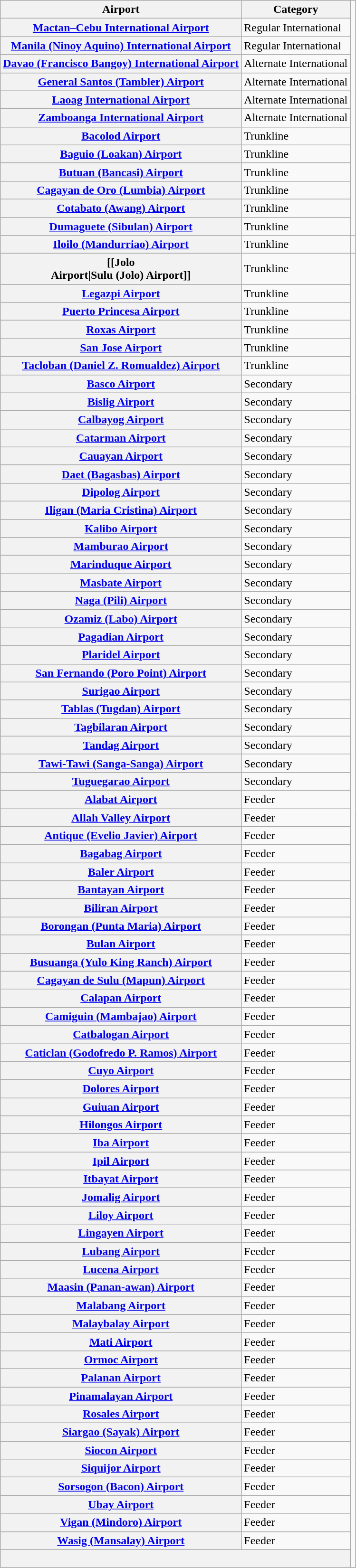<table class="wikitable sortable collapsible plainrowheaders collapsed toptextcells">
<tr>
<th scope="col">Airport</th>
<th scope="col">Category</th>
</tr>
<tr>
<th scope="row"><a href='#'>Mactan–Cebu International Airport</a></th>
<td>Regular International</td>
</tr>
<tr>
<th scope="row"><a href='#'>Manila (Ninoy Aquino) International Airport</a></th>
<td>Regular International</td>
</tr>
<tr>
<th scope="row"><a href='#'>Davao (Francisco Bangoy) International Airport</a></th>
<td>Alternate International</td>
</tr>
<tr>
<th scope="row"><a href='#'>General Santos (Tambler) Airport</a></th>
<td>Alternate International</td>
</tr>
<tr>
<th scope="row"><a href='#'>Laoag International Airport</a></th>
<td>Alternate International</td>
</tr>
<tr>
<th scope="row"><a href='#'>Zamboanga International Airport</a></th>
<td>Alternate International</td>
</tr>
<tr>
<th scope="row"><a href='#'>Bacolod Airport</a></th>
<td>Trunkline</td>
</tr>
<tr>
<th scope="row"><a href='#'>Baguio (Loakan) Airport</a></th>
<td>Trunkline</td>
</tr>
<tr>
<th scope="row"><a href='#'>Butuan (Bancasi) Airport</a></th>
<td>Trunkline</td>
</tr>
<tr>
<th scope="row"><a href='#'>Cagayan de Oro (Lumbia) Airport</a></th>
<td>Trunkline</td>
</tr>
<tr>
<th scope="row"><a href='#'>Cotabato (Awang) Airport</a></th>
<td>Trunkline</td>
</tr>
<tr>
<th scope="row"><a href='#'>Dumaguete (Sibulan) Airport</a></th>
<td>Trunkline</td>
</tr>
<tr>
<th scope="row"><a href='#'>Iloilo (Mandurriao) Airport</a></th>
<td>Trunkline</td>
<td></td>
</tr>
<tr>
<th scope="row">[[Jolo<br>Airport|Sulu (Jolo) 
Airport]]</th>
<td>Trunkline</td>
</tr>
<tr>
<th scope="row"><a href='#'>Legazpi Airport</a></th>
<td>Trunkline</td>
</tr>
<tr>
<th scope="row"><a href='#'>Puerto Princesa Airport</a></th>
<td>Trunkline</td>
</tr>
<tr>
<th scope="row"><a href='#'>Roxas Airport</a></th>
<td>Trunkline</td>
</tr>
<tr>
<th scope="row"><a href='#'>San Jose Airport</a></th>
<td>Trunkline</td>
</tr>
<tr>
<th scope="row"><a href='#'>Tacloban (Daniel Z. Romualdez) Airport</a></th>
<td>Trunkline</td>
</tr>
<tr>
<th scope="row"><a href='#'>Basco Airport</a></th>
<td>Secondary</td>
</tr>
<tr>
<th scope="row"><a href='#'>Bislig Airport</a></th>
<td>Secondary</td>
</tr>
<tr>
<th scope="row"><a href='#'>Calbayog Airport</a></th>
<td>Secondary</td>
</tr>
<tr>
<th scope="row"><a href='#'>Catarman Airport</a></th>
<td>Secondary</td>
</tr>
<tr>
<th scope="row"><a href='#'>Cauayan Airport</a></th>
<td>Secondary</td>
</tr>
<tr>
<th scope="row"><a href='#'>Daet (Bagasbas) Airport</a></th>
<td>Secondary</td>
</tr>
<tr>
<th scope="row"><a href='#'>Dipolog Airport</a></th>
<td>Secondary</td>
</tr>
<tr>
<th scope="row"><a href='#'>Iligan (Maria Cristina) Airport</a></th>
<td>Secondary</td>
</tr>
<tr>
<th scope="row"><a href='#'>Kalibo Airport</a></th>
<td>Secondary</td>
</tr>
<tr>
<th scope="row"><a href='#'>Mamburao Airport</a></th>
<td>Secondary</td>
</tr>
<tr>
<th scope="row"><a href='#'>Marinduque Airport</a></th>
<td>Secondary</td>
</tr>
<tr>
<th scope="row"><a href='#'>Masbate Airport</a></th>
<td>Secondary</td>
</tr>
<tr>
<th scope="row"><a href='#'>Naga (Pili) Airport</a></th>
<td>Secondary</td>
</tr>
<tr>
<th scope="row"><a href='#'>Ozamiz (Labo) Airport</a></th>
<td>Secondary</td>
</tr>
<tr>
<th scope="row"><a href='#'>Pagadian Airport</a></th>
<td>Secondary</td>
</tr>
<tr>
<th scope="row"><a href='#'>Plaridel Airport</a></th>
<td>Secondary</td>
</tr>
<tr>
<th scope="row"><a href='#'>San Fernando (Poro Point) Airport</a></th>
<td>Secondary</td>
</tr>
<tr>
<th scope="row"><a href='#'>Surigao Airport</a></th>
<td>Secondary</td>
</tr>
<tr>
<th scope="row"><a href='#'>Tablas (Tugdan) Airport</a></th>
<td>Secondary</td>
</tr>
<tr>
<th scope="row"><a href='#'>Tagbilaran Airport</a></th>
<td>Secondary</td>
</tr>
<tr>
<th scope="row"><a href='#'>Tandag Airport</a></th>
<td>Secondary</td>
</tr>
<tr>
<th scope="row"><a href='#'>Tawi-Tawi (Sanga-Sanga) Airport</a></th>
<td>Secondary</td>
</tr>
<tr>
<th scope="row"><a href='#'>Tuguegarao Airport</a></th>
<td>Secondary</td>
</tr>
<tr>
<th scope="row"><a href='#'>Alabat Airport</a></th>
<td>Feeder</td>
</tr>
<tr>
<th scope="row"><a href='#'>Allah Valley Airport</a></th>
<td>Feeder</td>
</tr>
<tr>
<th scope="row"><a href='#'>Antique (Evelio Javier) Airport</a></th>
<td>Feeder</td>
</tr>
<tr>
<th scope="row"><a href='#'>Bagabag Airport</a></th>
<td>Feeder</td>
</tr>
<tr>
<th scope="row"><a href='#'>Baler Airport</a></th>
<td>Feeder</td>
</tr>
<tr>
<th scope="row"><a href='#'>Bantayan Airport</a></th>
<td>Feeder</td>
</tr>
<tr>
<th scope="row"><a href='#'>Biliran Airport</a></th>
<td>Feeder</td>
</tr>
<tr>
<th scope="row"><a href='#'>Borongan (Punta Maria) Airport</a></th>
<td>Feeder</td>
</tr>
<tr>
<th scope="row"><a href='#'>Bulan Airport</a></th>
<td>Feeder</td>
</tr>
<tr>
<th scope="row"><a href='#'>Busuanga (Yulo King Ranch) Airport</a></th>
<td>Feeder</td>
</tr>
<tr>
<th scope="row"><a href='#'>Cagayan de Sulu (Mapun) Airport</a></th>
<td>Feeder</td>
</tr>
<tr>
<th scope="row"><a href='#'>Calapan Airport</a></th>
<td>Feeder</td>
</tr>
<tr>
<th scope="row"><a href='#'>Camiguin (Mambajao) Airport</a></th>
<td>Feeder</td>
</tr>
<tr>
<th scope="row"><a href='#'>Catbalogan Airport</a></th>
<td>Feeder</td>
</tr>
<tr>
<th scope="row"><a href='#'>Caticlan (Godofredo P. Ramos) Airport</a></th>
<td>Feeder</td>
</tr>
<tr>
<th scope="row"><a href='#'>Cuyo Airport</a></th>
<td>Feeder</td>
</tr>
<tr>
<th scope="row"><a href='#'>Dolores Airport</a></th>
<td>Feeder</td>
</tr>
<tr>
<th scope="row"><a href='#'>Guiuan Airport</a></th>
<td>Feeder</td>
</tr>
<tr>
<th scope="row"><a href='#'>Hilongos Airport</a></th>
<td>Feeder</td>
</tr>
<tr>
<th scope="row"><a href='#'>Iba Airport</a></th>
<td>Feeder</td>
</tr>
<tr>
<th scope="row"><a href='#'>Ipil Airport</a></th>
<td>Feeder</td>
</tr>
<tr>
<th scope="row"><a href='#'>Itbayat Airport</a></th>
<td>Feeder</td>
</tr>
<tr>
<th scope="row"><a href='#'>Jomalig Airport</a></th>
<td>Feeder</td>
</tr>
<tr>
<th scope="row"><a href='#'>Liloy Airport</a></th>
<td>Feeder</td>
</tr>
<tr>
<th scope="row"><a href='#'>Lingayen Airport</a></th>
<td>Feeder</td>
</tr>
<tr>
<th scope="row"><a href='#'>Lubang Airport</a></th>
<td>Feeder</td>
</tr>
<tr>
<th scope="row"><a href='#'>Lucena Airport</a></th>
<td>Feeder</td>
</tr>
<tr>
<th scope="row"><a href='#'>Maasin (Panan-awan) Airport</a></th>
<td>Feeder</td>
</tr>
<tr>
<th scope="row"><a href='#'>Malabang Airport</a></th>
<td>Feeder</td>
</tr>
<tr>
<th scope="row"><a href='#'>Malaybalay Airport</a></th>
<td>Feeder</td>
</tr>
<tr>
<th scope="row"><a href='#'>Mati Airport</a></th>
<td>Feeder</td>
</tr>
<tr>
<th scope="row"><a href='#'>Ormoc Airport</a></th>
<td>Feeder</td>
</tr>
<tr>
<th scope="row"><a href='#'>Palanan Airport</a></th>
<td>Feeder</td>
</tr>
<tr>
<th scope="row"><a href='#'>Pinamalayan Airport</a></th>
<td>Feeder</td>
</tr>
<tr>
<th scope="row"><a href='#'>Rosales Airport</a></th>
<td>Feeder</td>
</tr>
<tr>
<th scope="row"><a href='#'>Siargao (Sayak) Airport</a></th>
<td>Feeder</td>
</tr>
<tr>
<th scope="row"><a href='#'>Siocon Airport</a></th>
<td>Feeder</td>
</tr>
<tr>
<th scope="row"><a href='#'>Siquijor Airport</a></th>
<td>Feeder</td>
</tr>
<tr>
<th scope="row"><a href='#'>Sorsogon (Bacon) Airport</a></th>
<td>Feeder</td>
</tr>
<tr>
<th scope="row"><a href='#'>Ubay Airport</a></th>
<td>Feeder</td>
</tr>
<tr>
<th scope="row"><a href='#'>Vigan (Mindoro) Airport</a></th>
<td>Feeder</td>
</tr>
<tr>
<th scope="row"><a href='#'>Wasig (Mansalay) Airport</a></th>
<td>Feeder</td>
</tr>
<tr class="sortbottom">
<th scope="row" colspan="2"><br></th>
</tr>
</table>
